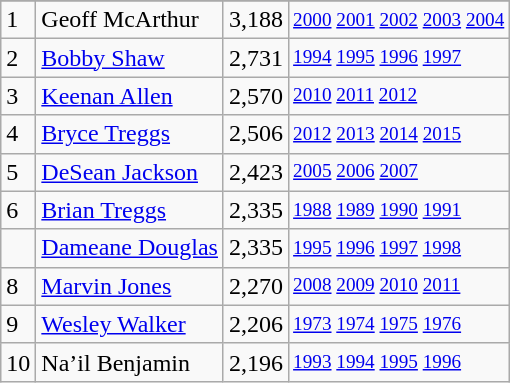<table class="wikitable">
<tr>
</tr>
<tr>
<td>1</td>
<td>Geoff McArthur</td>
<td>3,188</td>
<td style="font-size:80%;"><a href='#'>2000</a> <a href='#'>2001</a> <a href='#'>2002</a> <a href='#'>2003</a> <a href='#'>2004</a></td>
</tr>
<tr>
<td>2</td>
<td><a href='#'>Bobby Shaw</a></td>
<td>2,731</td>
<td style="font-size:80%;"><a href='#'>1994</a> <a href='#'>1995</a> <a href='#'>1996</a> <a href='#'>1997</a></td>
</tr>
<tr>
<td>3</td>
<td><a href='#'>Keenan Allen</a></td>
<td>2,570</td>
<td style="font-size:80%;"><a href='#'>2010</a> <a href='#'>2011</a> <a href='#'>2012</a></td>
</tr>
<tr>
<td>4</td>
<td><a href='#'>Bryce Treggs</a></td>
<td>2,506</td>
<td style="font-size:80%;"><a href='#'>2012</a> <a href='#'>2013</a> <a href='#'>2014</a> <a href='#'>2015</a></td>
</tr>
<tr>
<td>5</td>
<td><a href='#'>DeSean Jackson</a></td>
<td>2,423</td>
<td style="font-size:80%;"><a href='#'>2005</a> <a href='#'>2006</a> <a href='#'>2007</a></td>
</tr>
<tr>
<td>6</td>
<td><a href='#'>Brian Treggs</a></td>
<td>2,335</td>
<td style="font-size:80%;"><a href='#'>1988</a> <a href='#'>1989</a> <a href='#'>1990</a> <a href='#'>1991</a></td>
</tr>
<tr>
<td></td>
<td><a href='#'>Dameane Douglas</a></td>
<td>2,335</td>
<td style="font-size:80%;"><a href='#'>1995</a> <a href='#'>1996</a> <a href='#'>1997</a> <a href='#'>1998</a></td>
</tr>
<tr>
<td>8</td>
<td><a href='#'>Marvin Jones</a></td>
<td>2,270</td>
<td style="font-size:80%;"><a href='#'>2008</a> <a href='#'>2009</a> <a href='#'>2010</a> <a href='#'>2011</a></td>
</tr>
<tr>
<td>9</td>
<td><a href='#'>Wesley Walker</a></td>
<td>2,206</td>
<td style="font-size:80%;"><a href='#'>1973</a> <a href='#'>1974</a> <a href='#'>1975</a> <a href='#'>1976</a></td>
</tr>
<tr>
<td>10</td>
<td>Na’il Benjamin</td>
<td>2,196</td>
<td style="font-size:80%;"><a href='#'>1993</a> <a href='#'>1994</a> <a href='#'>1995</a> <a href='#'>1996</a></td>
</tr>
</table>
